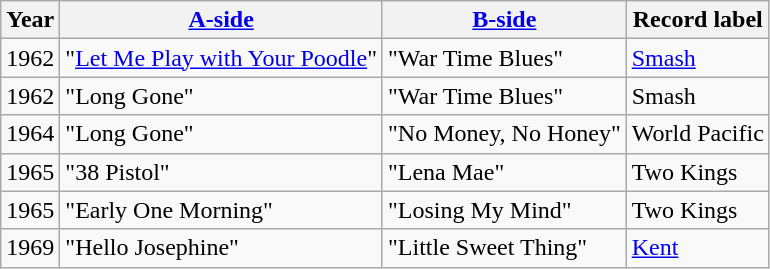<table class="wikitable sortable">
<tr>
<th>Year</th>
<th><a href='#'>A-side</a></th>
<th><a href='#'>B-side</a></th>
<th>Record label</th>
</tr>
<tr>
<td>1962</td>
<td>"<a href='#'>Let Me Play with Your Poodle</a>"</td>
<td>"War Time Blues"</td>
<td style="text-align:left;"><a href='#'>Smash</a></td>
</tr>
<tr>
<td>1962</td>
<td>"Long Gone"</td>
<td>"War Time Blues"</td>
<td style="text-align:left;">Smash</td>
</tr>
<tr>
<td>1964</td>
<td>"Long Gone"</td>
<td>"No Money, No Honey"</td>
<td style="text-align:left;">World Pacific</td>
</tr>
<tr>
<td>1965</td>
<td>"38 Pistol"</td>
<td>"Lena Mae"</td>
<td style="text-align:left;">Two Kings</td>
</tr>
<tr>
<td>1965</td>
<td>"Early One Morning"</td>
<td>"Losing My Mind"</td>
<td style="text-align:left;">Two Kings</td>
</tr>
<tr>
<td>1969</td>
<td>"Hello Josephine"</td>
<td>"Little Sweet Thing"</td>
<td style="text-align:left;"><a href='#'>Kent</a></td>
</tr>
</table>
